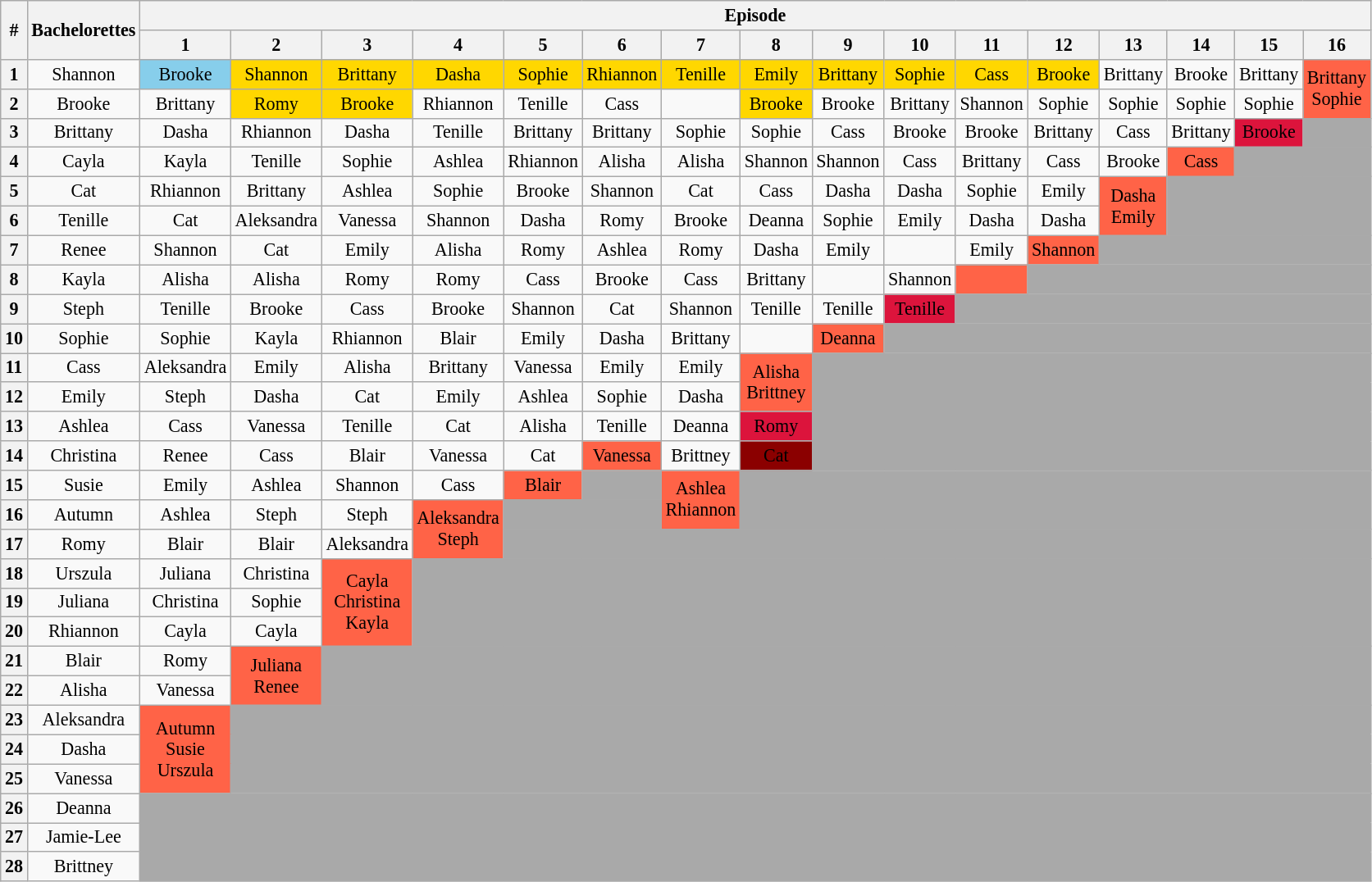<table class="wikitable" style="text-align:center; font-size:92%">
<tr>
<th rowspan="2">#</th>
<th rowspan="2">Bachelorettes</th>
<th colspan="16">Episode</th>
</tr>
<tr>
<th>1</th>
<th>2</th>
<th>3</th>
<th>4</th>
<th>5</th>
<th>6</th>
<th>7</th>
<th>8</th>
<th>9</th>
<th>10</th>
<th>11</th>
<th>12</th>
<th>13</th>
<th>14</th>
<th>15</th>
<th>16</th>
</tr>
<tr>
<th>1</th>
<td>Shannon</td>
<td bgcolor="skyblue">Brooke</td>
<td bgcolor="gold">Shannon</td>
<td bgcolor="gold">Brittany</td>
<td bgcolor="gold">Dasha</td>
<td bgcolor="gold">Sophie</td>
<td bgcolor="gold">Rhiannon</td>
<td bgcolor="gold">Tenille</td>
<td bgcolor="gold">Emily</td>
<td bgcolor="gold">Brittany</td>
<td bgcolor="gold">Sophie</td>
<td bgcolor="gold">Cass</td>
<td bgcolor="gold">Brooke</td>
<td>Brittany</td>
<td>Brooke</td>
<td>Brittany</td>
<td bgcolor="tomato" rowspan="2">Brittany<br>Sophie</td>
</tr>
<tr>
<th>2</th>
<td>Brooke</td>
<td>Brittany</td>
<td bgcolor="gold">Romy</td>
<td bgcolor="gold">Brooke</td>
<td>Rhiannon</td>
<td>Tenille</td>
<td>Cass</td>
<td></td>
<td bgcolor="gold">Brooke</td>
<td>Brooke</td>
<td>Brittany</td>
<td>Shannon</td>
<td>Sophie</td>
<td>Sophie</td>
<td>Sophie</td>
<td>Sophie</td>
</tr>
<tr>
<th>3</th>
<td>Brittany</td>
<td>Dasha</td>
<td>Rhiannon</td>
<td>Dasha</td>
<td>Tenille</td>
<td>Brittany</td>
<td>Brittany</td>
<td>Sophie</td>
<td>Sophie</td>
<td>Cass</td>
<td>Brooke</td>
<td>Brooke</td>
<td>Brittany</td>
<td>Cass</td>
<td>Brittany</td>
<td style="background:crimson; text-align:center;"><span>Brooke</span></td>
<td bgcolor="darkgray" colspan="2"></td>
</tr>
<tr>
<th>4</th>
<td>Cayla</td>
<td>Kayla</td>
<td>Tenille</td>
<td>Sophie</td>
<td>Ashlea</td>
<td>Rhiannon</td>
<td>Alisha</td>
<td>Alisha</td>
<td>Shannon</td>
<td>Shannon</td>
<td>Cass</td>
<td>Brittany</td>
<td>Cass</td>
<td>Brooke</td>
<td bgcolor="tomato">Cass</td>
<td bgcolor="darkgray" colspan="3"></td>
</tr>
<tr>
<th>5</th>
<td>Cat</td>
<td>Rhiannon</td>
<td>Brittany</td>
<td>Ashlea</td>
<td>Sophie</td>
<td>Brooke</td>
<td>Shannon</td>
<td>Cat</td>
<td>Cass</td>
<td>Dasha</td>
<td>Dasha</td>
<td>Sophie</td>
<td>Emily</td>
<td bgcolor="tomato" rowspan="2">Dasha<br>Emily</td>
<td bgcolor="darkgray" colspan="4" rowspan="2"></td>
</tr>
<tr>
<th>6</th>
<td>Tenille</td>
<td>Cat</td>
<td>Aleksandra</td>
<td>Vanessa</td>
<td>Shannon</td>
<td>Dasha</td>
<td>Romy</td>
<td>Brooke</td>
<td>Deanna</td>
<td>Sophie</td>
<td>Emily</td>
<td>Dasha</td>
<td>Dasha</td>
</tr>
<tr>
<th>7</th>
<td>Renee</td>
<td>Shannon</td>
<td>Cat</td>
<td>Emily</td>
<td>Alisha</td>
<td>Romy</td>
<td>Ashlea</td>
<td>Romy</td>
<td>Dasha</td>
<td>Emily</td>
<td></td>
<td>Emily</td>
<td bgcolor="tomato">Shannon</td>
<td bgcolor="darkgray" colspan="5"></td>
</tr>
<tr>
<th>8</th>
<td>Kayla</td>
<td>Alisha</td>
<td>Alisha</td>
<td>Romy</td>
<td>Romy</td>
<td>Cass</td>
<td>Brooke</td>
<td>Cass</td>
<td>Brittany</td>
<td></td>
<td>Shannon</td>
<td bgcolor="tomato"></td>
<td bgcolor="darkgray" colspan="5"></td>
</tr>
<tr>
<th>9</th>
<td>Steph</td>
<td>Tenille</td>
<td>Brooke</td>
<td>Cass</td>
<td>Brooke</td>
<td>Shannon</td>
<td>Cat</td>
<td>Shannon</td>
<td>Tenille</td>
<td>Tenille</td>
<td style="background:crimson; text-align:center;"><span>Tenille</span></td>
<td bgcolor="darkgray" colspan="6"></td>
</tr>
<tr>
<th>10</th>
<td>Sophie</td>
<td>Sophie</td>
<td>Kayla</td>
<td>Rhiannon</td>
<td>Blair</td>
<td>Emily</td>
<td>Dasha</td>
<td>Brittany</td>
<td></td>
<td bgcolor="tomato">Deanna</td>
<td bgcolor="darkgray" colspan="7"></td>
</tr>
<tr>
<th>11</th>
<td>Cass</td>
<td>Aleksandra</td>
<td>Emily</td>
<td>Alisha</td>
<td>Brittany</td>
<td>Vanessa</td>
<td>Emily</td>
<td>Emily</td>
<td bgcolor="tomato" rowspan="2">Alisha<br>Brittney</td>
<td bgcolor="darkgray" colspan="8" rowspan="4"></td>
</tr>
<tr>
<th>12</th>
<td>Emily</td>
<td>Steph</td>
<td>Dasha</td>
<td>Cat</td>
<td>Emily</td>
<td>Ashlea</td>
<td>Sophie</td>
<td>Dasha</td>
</tr>
<tr>
<th>13</th>
<td>Ashlea</td>
<td>Cass</td>
<td>Vanessa</td>
<td>Tenille</td>
<td>Cat</td>
<td>Alisha</td>
<td>Tenille</td>
<td>Deanna</td>
<td style="background:crimson; text-align:center;"><span>Romy</span></td>
</tr>
<tr>
<th>14</th>
<td>Christina</td>
<td>Renee</td>
<td>Cass</td>
<td>Blair</td>
<td>Vanessa</td>
<td>Cat</td>
<td bgcolor="tomato">Vanessa</td>
<td>Brittney</td>
<td style="background:#8B0000; text-align:center;"><span>Cat</span></td>
</tr>
<tr>
<th>15</th>
<td>Susie</td>
<td>Emily</td>
<td>Ashlea</td>
<td>Shannon</td>
<td>Cass</td>
<td bgcolor="tomato">Blair</td>
<td bgcolor="darkgray"></td>
<td bgcolor="tomato" rowspan="2">Ashlea<br>Rhiannon</td>
<td bgcolor="darkgray" colspan="9" rowspan="2"></td>
</tr>
<tr>
<th>16</th>
<td>Autumn</td>
<td>Ashlea</td>
<td>Steph</td>
<td>Steph</td>
<td bgcolor="tomato" rowspan="2">Aleksandra<br>Steph</td>
<td bgcolor="darkgray" colspan="2"></td>
</tr>
<tr>
<th>17</th>
<td>Romy</td>
<td>Blair</td>
<td>Blair</td>
<td>Aleksandra</td>
<td bgcolor="darkgray" colspan="12"></td>
</tr>
<tr>
<th>18</th>
<td>Urszula</td>
<td>Juliana</td>
<td>Christina</td>
<td bgcolor="tomato" rowspan="3">Cayla<br>Christina<br>Kayla</td>
<td bgcolor="darkgray" colspan="13" rowspan="3"></td>
</tr>
<tr>
<th>19</th>
<td>Juliana</td>
<td>Christina</td>
<td>Sophie</td>
</tr>
<tr>
<th>20</th>
<td>Rhiannon</td>
<td>Cayla</td>
<td>Cayla</td>
</tr>
<tr>
<th>21</th>
<td>Blair</td>
<td>Romy</td>
<td bgcolor="tomato" rowspan="2">Juliana<br>Renee</td>
<td bgcolor="darkgray" colspan="14" rowspan="2"></td>
</tr>
<tr>
<th>22</th>
<td>Alisha</td>
<td>Vanessa</td>
</tr>
<tr>
<th>23</th>
<td>Aleksandra</td>
<td bgcolor="tomato" rowspan="3">Autumn<br>Susie<br>Urszula</td>
<td bgcolor="darkgray" colspan="15" rowspan="3"></td>
</tr>
<tr>
<th>24</th>
<td>Dasha</td>
</tr>
<tr>
<th>25</th>
<td>Vanessa</td>
</tr>
<tr>
<th>26</th>
<td>Deanna</td>
<td bgcolor="darkgray" colspan="16" rowspan="3"></td>
</tr>
<tr>
<th>27</th>
<td>Jamie-Lee</td>
</tr>
<tr>
<th>28</th>
<td>Brittney</td>
</tr>
</table>
